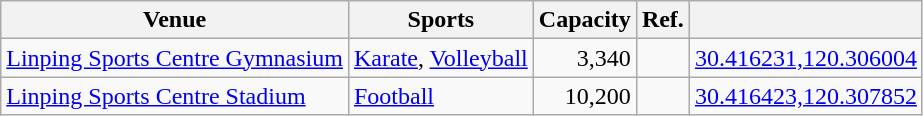<table class="wikitable sortable">
<tr>
<th>Venue</th>
<th>Sports</th>
<th>Capacity</th>
<th>Ref.</th>
<th></th>
</tr>
<tr>
<td><a href='#'>Linping Sports Centre Gymnasium</a></td>
<td><a href='#'>Karate</a>, <a href='#'>Volleyball</a></td>
<td align=right>3,340</td>
<td></td>
<td><a href='#'>30.416231,120.306004</a></td>
</tr>
<tr>
<td><a href='#'>Linping Sports Centre Stadium</a></td>
<td><a href='#'>Football</a></td>
<td align=right>10,200</td>
<td></td>
<td><a href='#'>30.416423,120.307852</a></td>
</tr>
</table>
